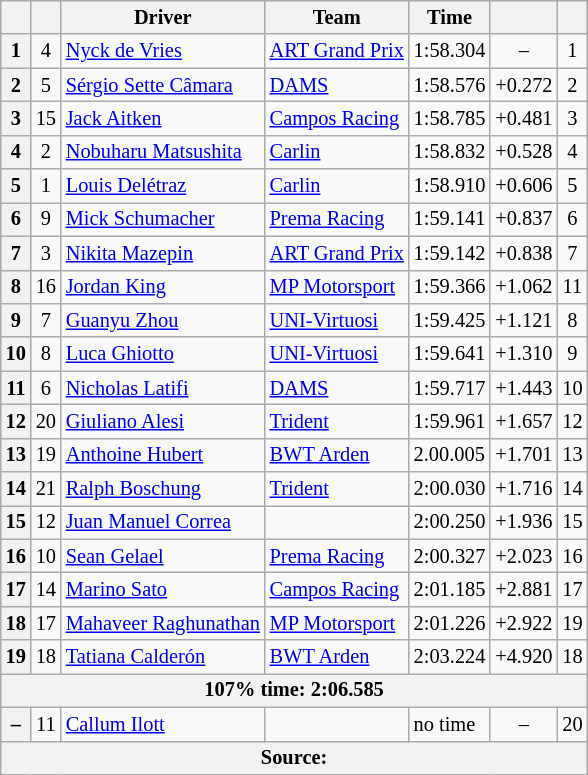<table class="wikitable" style="font-size:85%">
<tr>
<th scope="col"></th>
<th scope="col"></th>
<th scope="col">Driver</th>
<th scope="col">Team</th>
<th scope="col">Time</th>
<th scope="col"></th>
<th scope="col"></th>
</tr>
<tr>
<th scope="row">1</th>
<td align="center">4</td>
<td> <a href='#'>Nyck de Vries</a></td>
<td><a href='#'>ART Grand Prix</a></td>
<td>1:58.304</td>
<td align="center">–</td>
<td align="center">1</td>
</tr>
<tr>
<th scope="row">2</th>
<td align="center">5</td>
<td nowrap> <a href='#'>Sérgio Sette Câmara</a></td>
<td><a href='#'>DAMS</a></td>
<td>1:58.576</td>
<td align="center">+0.272</td>
<td align="center">2</td>
</tr>
<tr>
<th scope="row">3</th>
<td align="center">15</td>
<td> <a href='#'>Jack Aitken</a></td>
<td><a href='#'>Campos Racing</a></td>
<td>1:58.785</td>
<td align="center">+0.481</td>
<td align="center">3</td>
</tr>
<tr>
<th scope="row">4</th>
<td align="center">2</td>
<td> <a href='#'>Nobuharu Matsushita</a></td>
<td><a href='#'>Carlin</a></td>
<td>1:58.832</td>
<td align="center">+0.528</td>
<td align="center">4</td>
</tr>
<tr>
<th scope="row">5</th>
<td align="center">1</td>
<td> <a href='#'>Louis Delétraz</a></td>
<td><a href='#'>Carlin</a></td>
<td>1:58.910</td>
<td align="center">+0.606</td>
<td align="center">5</td>
</tr>
<tr>
<th scope="row">6</th>
<td align="center">9</td>
<td> <a href='#'>Mick Schumacher</a></td>
<td><a href='#'>Prema Racing</a></td>
<td>1:59.141</td>
<td align="center">+0.837</td>
<td align="center">6</td>
</tr>
<tr>
<th scope="row">7</th>
<td align="center">3</td>
<td> <a href='#'>Nikita Mazepin</a></td>
<td><a href='#'>ART Grand Prix</a></td>
<td>1:59.142</td>
<td align="center">+0.838</td>
<td align="center">7</td>
</tr>
<tr>
<th scope="row">8</th>
<td align="center">16</td>
<td> <a href='#'>Jordan King</a></td>
<td><a href='#'>MP Motorsport</a></td>
<td>1:59.366</td>
<td align="center">+1.062</td>
<td align="center">11</td>
</tr>
<tr>
<th scope="row">9</th>
<td align="center">7</td>
<td> <a href='#'>Guanyu Zhou</a></td>
<td><a href='#'>UNI-Virtuosi</a></td>
<td>1:59.425</td>
<td align="center">+1.121</td>
<td align="center">8</td>
</tr>
<tr>
<th scope="row">10</th>
<td align="center">8</td>
<td> <a href='#'>Luca Ghiotto</a></td>
<td><a href='#'>UNI-Virtuosi</a></td>
<td>1:59.641</td>
<td align="center">+1.310</td>
<td align="center">9</td>
</tr>
<tr>
<th scope="row">11</th>
<td align="center">6</td>
<td> <a href='#'>Nicholas Latifi</a></td>
<td><a href='#'>DAMS</a></td>
<td>1:59.717</td>
<td align="center">+1.443</td>
<td align="center">10</td>
</tr>
<tr>
<th scope="row">12</th>
<td align="center">20</td>
<td> <a href='#'>Giuliano Alesi</a></td>
<td><a href='#'>Trident</a></td>
<td>1:59.961</td>
<td align="center">+1.657</td>
<td align="center">12</td>
</tr>
<tr>
<th scope="row">13</th>
<td align="center">19</td>
<td> <a href='#'>Anthoine Hubert</a></td>
<td><a href='#'>BWT Arden</a></td>
<td>2.00.005</td>
<td align="center">+1.701</td>
<td align="center">13</td>
</tr>
<tr>
<th scope="row">14</th>
<td align="center">21</td>
<td> <a href='#'>Ralph Boschung</a></td>
<td><a href='#'>Trident</a></td>
<td>2:00.030</td>
<td align="center">+1.716</td>
<td align="center">14</td>
</tr>
<tr>
<th scope="row">15</th>
<td align="center">12</td>
<td> <a href='#'>Juan Manuel Correa</a></td>
<td></td>
<td>2:00.250</td>
<td align="center">+1.936</td>
<td align="center">15</td>
</tr>
<tr>
<th scope="row">16</th>
<td align="center">10</td>
<td> <a href='#'>Sean Gelael</a></td>
<td><a href='#'>Prema Racing</a></td>
<td>2:00.327</td>
<td align="center">+2.023</td>
<td align="center">16</td>
</tr>
<tr>
<th scope="row">17</th>
<td align="center">14</td>
<td> <a href='#'>Marino Sato</a></td>
<td><a href='#'>Campos Racing</a></td>
<td>2:01.185</td>
<td align="center">+2.881</td>
<td align="center">17</td>
</tr>
<tr>
<th scope="row">18</th>
<td align="center">17</td>
<td nowrap> <a href='#'>Mahaveer Raghunathan</a></td>
<td><a href='#'>MP Motorsport</a></td>
<td>2:01.226</td>
<td align="center">+2.922</td>
<td align="center">19</td>
</tr>
<tr>
<th scope="row">19</th>
<td align="center">18</td>
<td> <a href='#'>Tatiana Calderón</a></td>
<td><a href='#'>BWT Arden</a></td>
<td>2:03.224</td>
<td align="center">+4.920</td>
<td align="center">18</td>
</tr>
<tr>
<th colspan="7">107% time: 2:06.585</th>
</tr>
<tr>
<th scope="row">–</th>
<td align="center">11</td>
<td> <a href='#'>Callum Ilott</a></td>
<td></td>
<td>no time</td>
<td align="center">–</td>
<td align="center">20</td>
</tr>
<tr>
<th colspan="7">Source:</th>
</tr>
</table>
